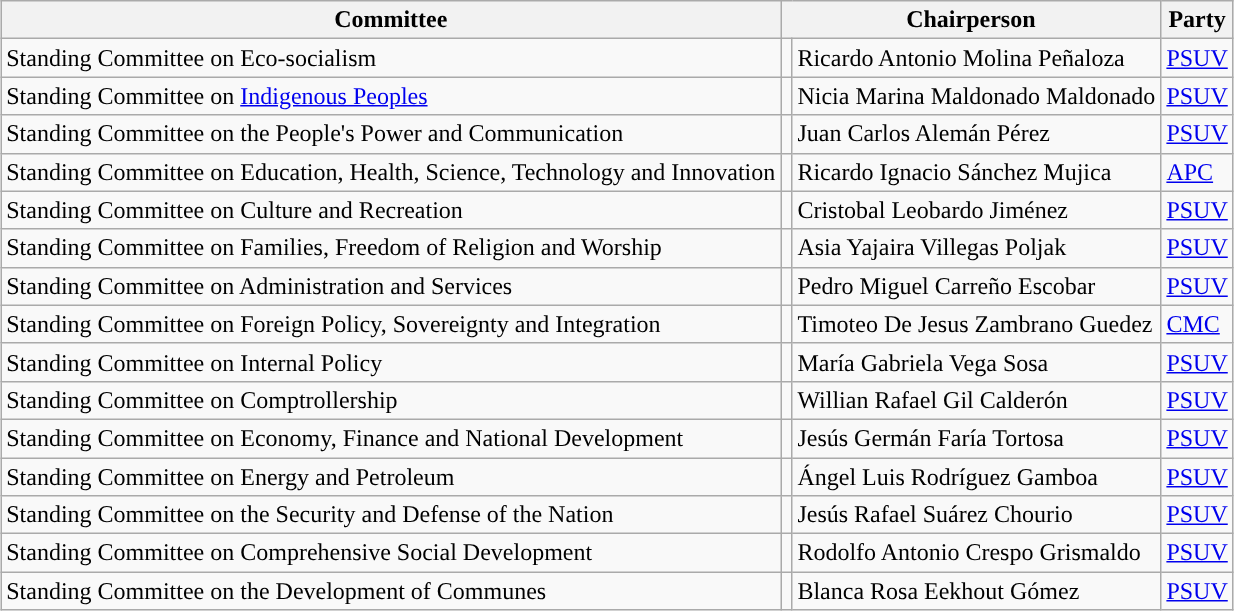<table class="wikitable" style="margin:1em auto;">
<tr>
<th>Committee</th>
<th colspan="2">Chairperson</th>
<th>Party</th>
</tr>
<tr>
<td>Standing Committee on Eco-socialism</td>
<td style="background:"></td>
<td>Ricardo Antonio Molina Peñaloza</td>
<td><a href='#'>PSUV</a></td>
</tr>
<tr>
<td>Standing Committee on <a href='#'>Indigenous Peoples</a></td>
<td style="background:"></td>
<td>Nicia Marina Maldonado Maldonado</td>
<td><a href='#'>PSUV</a></td>
</tr>
<tr>
<td>Standing Committee on the People's Power and Communication</td>
<td style="background:"></td>
<td>Juan Carlos Alemán Pérez</td>
<td><a href='#'>PSUV</a></td>
</tr>
<tr>
<td>Standing Committee on Education, Health, Science, Technology and Innovation</td>
<td style="background:"></td>
<td>Ricardo Ignacio Sánchez Mujica</td>
<td><a href='#'>APC</a></td>
</tr>
<tr>
<td>Standing Committee on Culture and Recreation</td>
<td style="background:"></td>
<td>Cristobal Leobardo Jiménez</td>
<td><a href='#'>PSUV</a></td>
</tr>
<tr>
<td>Standing Committee on Families, Freedom of Religion and Worship</td>
<td style="background:"></td>
<td>Asia Yajaira Villegas Poljak</td>
<td><a href='#'>PSUV</a></td>
</tr>
<tr>
<td>Standing Committee on Administration and Services</td>
<td style="background:"></td>
<td>Pedro Miguel Carreño Escobar</td>
<td><a href='#'>PSUV</a></td>
</tr>
<tr>
<td>Standing Committee on Foreign Policy, Sovereignty and Integration</td>
<td style="background:"></td>
<td>Timoteo De Jesus Zambrano Guedez</td>
<td><a href='#'>CMC</a></td>
</tr>
<tr>
<td>Standing Committee on Internal Policy</td>
<td style="background:"></td>
<td>María Gabriela Vega Sosa</td>
<td><a href='#'>PSUV</a></td>
</tr>
<tr>
<td>Standing Committee on Comptrollership</td>
<td style="background:"></td>
<td>Willian Rafael Gil Calderón</td>
<td><a href='#'>PSUV</a></td>
</tr>
<tr>
<td>Standing Committee on Economy, Finance and National Development</td>
<td style="background:"></td>
<td>Jesús Germán Faría Tortosa</td>
<td><a href='#'>PSUV</a></td>
</tr>
<tr>
<td>Standing Committee on Energy and Petroleum</td>
<td style="background:"></td>
<td>Ángel Luis Rodríguez Gamboa</td>
<td><a href='#'>PSUV</a></td>
</tr>
<tr>
<td>Standing Committee on the Security and Defense of the Nation</td>
<td style="background:"></td>
<td>Jesús Rafael Suárez Chourio</td>
<td><a href='#'>PSUV</a></td>
</tr>
<tr>
<td>Standing Committee on Comprehensive Social Development</td>
<td style="background:"></td>
<td>Rodolfo Antonio Crespo Grismaldo</td>
<td><a href='#'>PSUV</a></td>
</tr>
<tr>
<td>Standing Committee on the Development of Communes</td>
<td style="background:"></td>
<td>Blanca Rosa Eekhout Gómez</td>
<td><a href='#'>PSUV</a></td>
</tr>
</table>
